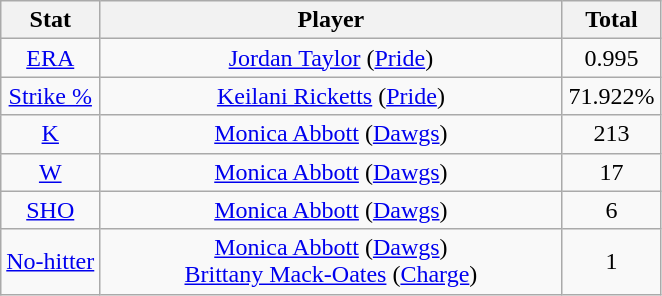<table class="wikitable" style="text-align:center;">
<tr>
<th style="width:15%;">Stat</th>
<th>Player</th>
<th style="width:15%;">Total</th>
</tr>
<tr>
<td><a href='#'>ERA</a></td>
<td><a href='#'>Jordan Taylor</a> (<a href='#'>Pride</a>)</td>
<td>0.995</td>
</tr>
<tr>
<td><a href='#'>Strike %</a></td>
<td><a href='#'>Keilani Ricketts</a> (<a href='#'>Pride</a>)</td>
<td>71.922%</td>
</tr>
<tr>
<td><a href='#'>K</a></td>
<td><a href='#'>Monica Abbott</a> (<a href='#'>Dawgs</a>)</td>
<td>213</td>
</tr>
<tr>
<td><a href='#'>W</a></td>
<td><a href='#'>Monica Abbott</a> (<a href='#'>Dawgs</a>)</td>
<td>17</td>
</tr>
<tr>
<td><a href='#'>SHO</a></td>
<td><a href='#'>Monica Abbott</a> (<a href='#'>Dawgs</a>)</td>
<td>6</td>
</tr>
<tr>
<td><a href='#'>No-hitter</a></td>
<td><a href='#'>Monica Abbott</a> (<a href='#'>Dawgs</a>)<br> <a href='#'>Brittany Mack-Oates</a> (<a href='#'>Charge</a>)</td>
<td>1</td>
</tr>
</table>
